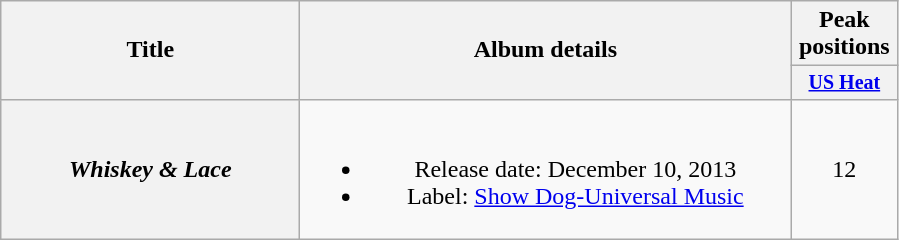<table class="wikitable plainrowheaders" style="text-align:center;">
<tr>
<th rowspan="2" style="width:12em;">Title</th>
<th rowspan="2" style="width:20em;">Album details</th>
<th>Peak positions</th>
</tr>
<tr style="font-size:smaller;">
<th style="width:65px;"><a href='#'>US Heat</a></th>
</tr>
<tr>
<th scope="row"><em>Whiskey & Lace</em></th>
<td><br><ul><li>Release date: December 10, 2013</li><li>Label: <a href='#'>Show Dog-Universal Music</a></li></ul></td>
<td>12</td>
</tr>
</table>
